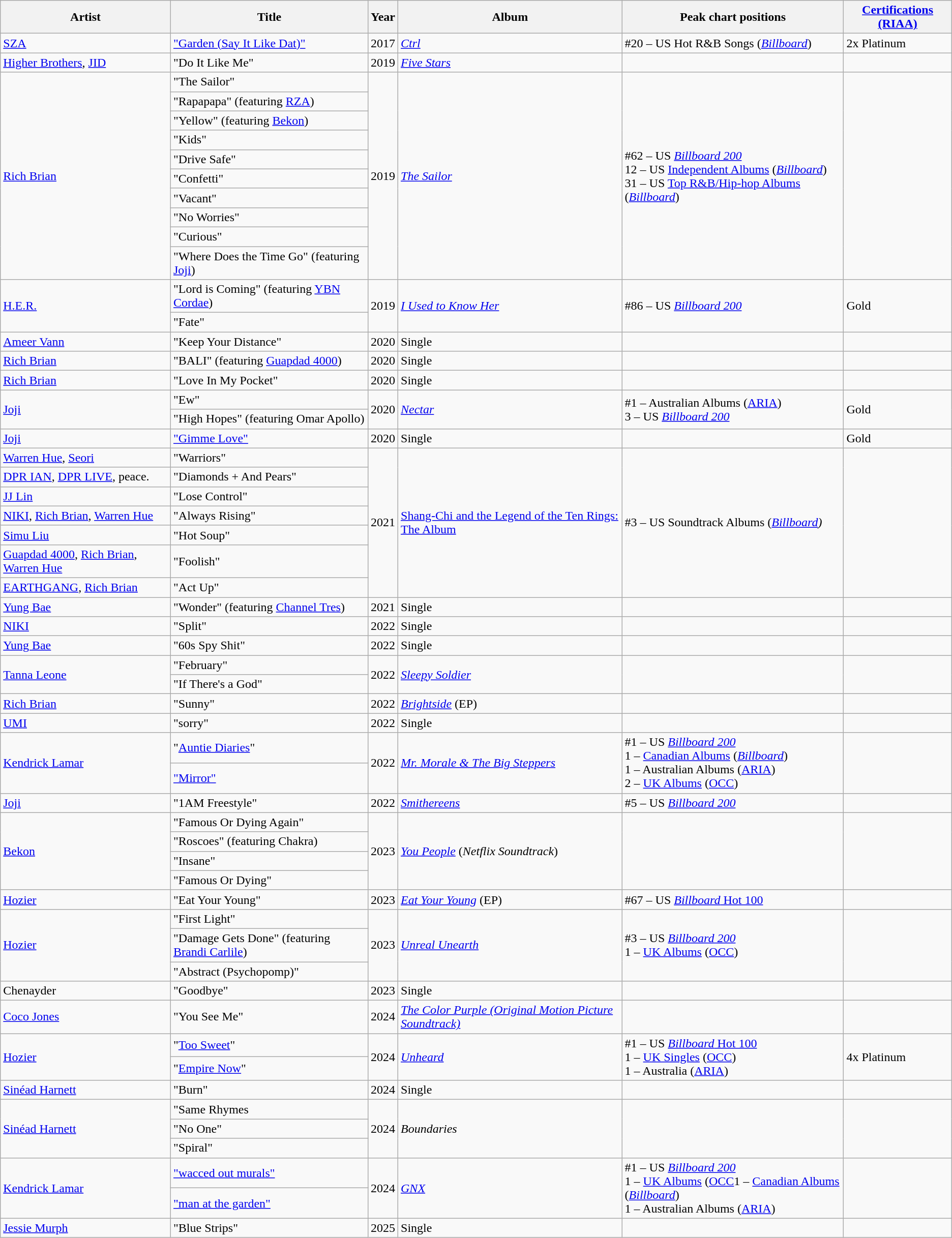<table class="wikitable sortable">
<tr>
<th>Artist</th>
<th>Title</th>
<th>Year</th>
<th>Album</th>
<th>Peak chart positions</th>
<th><a href='#'>Certifications (RIAA)</a></th>
</tr>
<tr>
<td><a href='#'>SZA</a></td>
<td><a href='#'>"Garden (Say It Like Dat)"</a></td>
<td>2017</td>
<td><em><a href='#'>Ctrl</a></em></td>
<td>#20 – US Hot R&B Songs (<em><a href='#'>Billboard</a></em>)</td>
<td>2x Platinum</td>
</tr>
<tr>
<td><a href='#'>Higher Brothers</a>, <a href='#'>JID</a></td>
<td>"Do It Like Me"</td>
<td>2019</td>
<td><em><a href='#'>Five Stars</a></em></td>
<td></td>
<td></td>
</tr>
<tr>
<td rowspan="10"><a href='#'>Rich Brian</a></td>
<td>"The Sailor"</td>
<td rowspan="10">2019</td>
<td rowspan="10"><em><a href='#'>The Sailor</a></em></td>
<td rowspan="10">#62 – US <em><a href='#'>Billboard 200</a></em><br>12 – US <a href='#'>Independent Albums</a> (<em><a href='#'>Billboard</a></em>)<br>31 – US <a href='#'>Top R&B/Hip-hop Albums</a> (<em><a href='#'>Billboard</a></em>)</td>
<td rowspan="10"></td>
</tr>
<tr>
<td>"Rapapapa" (featuring <a href='#'>RZA</a>)</td>
</tr>
<tr>
<td>"Yellow" (featuring <a href='#'>Bekon</a>)</td>
</tr>
<tr>
<td>"Kids"</td>
</tr>
<tr>
<td>"Drive Safe"</td>
</tr>
<tr>
<td>"Confetti"</td>
</tr>
<tr>
<td>"Vacant"</td>
</tr>
<tr>
<td>"No Worries"</td>
</tr>
<tr>
<td>"Curious"</td>
</tr>
<tr>
<td>"Where Does the Time Go" (featuring <a href='#'>Joji</a>)</td>
</tr>
<tr>
<td rowspan="2"><a href='#'>H.E.R.</a></td>
<td>"Lord is Coming" (featuring <a href='#'>YBN Cordae</a>)</td>
<td rowspan="2">2019</td>
<td rowspan="2"><em><a href='#'>I Used to Know Her</a></em></td>
<td rowspan="2">#86 – US <em><a href='#'>Billboard 200</a></em></td>
<td rowspan="2">Gold</td>
</tr>
<tr>
<td>"Fate"</td>
</tr>
<tr>
<td><a href='#'>Ameer Vann</a></td>
<td>"Keep Your Distance"</td>
<td>2020</td>
<td>Single</td>
<td></td>
<td></td>
</tr>
<tr>
<td><a href='#'>Rich Brian</a></td>
<td>"BALI" (featuring <a href='#'>Guapdad 4000</a>)</td>
<td>2020</td>
<td>Single</td>
<td></td>
<td></td>
</tr>
<tr>
<td><a href='#'>Rich Brian</a></td>
<td>"Love In My Pocket"</td>
<td>2020</td>
<td>Single</td>
<td></td>
<td></td>
</tr>
<tr>
<td rowspan="2"><a href='#'>Joji</a></td>
<td>"Ew"</td>
<td rowspan="2">2020</td>
<td rowspan="2"><em><a href='#'>Nectar</a></em></td>
<td rowspan="2">#1 – Australian Albums (<a href='#'>ARIA</a>)<br>3 – US <em><a href='#'>Billboard 200</a></em></td>
<td rowspan="2">Gold</td>
</tr>
<tr>
<td>"High Hopes" (featuring Omar Apollo)</td>
</tr>
<tr>
<td><a href='#'>Joji</a></td>
<td><a href='#'>"Gimme Love"</a></td>
<td>2020</td>
<td>Single</td>
<td></td>
<td>Gold</td>
</tr>
<tr>
<td><a href='#'>Warren Hue</a>, <a href='#'>Seori</a></td>
<td>"Warriors"</td>
<td rowspan="7">2021</td>
<td rowspan="7"><a href='#'>Shang-Chi and the Legend of the Ten Rings: The Album</a></td>
<td rowspan="7">#3 – US Soundtrack Albums (<em><a href='#'>Billboard</a>)</em></td>
<td rowspan="7"></td>
</tr>
<tr>
<td><a href='#'>DPR IAN</a>, <a href='#'>DPR LIVE</a>, peace.</td>
<td>"Diamonds + And Pears"</td>
</tr>
<tr>
<td><a href='#'>JJ Lin</a></td>
<td>"Lose Control"</td>
</tr>
<tr>
<td><a href='#'>NIKI</a>, <a href='#'>Rich Brian</a>, <a href='#'>Warren Hue</a></td>
<td>"Always Rising"</td>
</tr>
<tr>
<td><a href='#'>Simu Liu</a></td>
<td>"Hot Soup"</td>
</tr>
<tr>
<td><a href='#'>Guapdad 4000</a>, <a href='#'>Rich Brian</a>, <a href='#'>Warren Hue</a></td>
<td>"Foolish"</td>
</tr>
<tr>
<td><a href='#'>EARTHGANG</a>, <a href='#'>Rich Brian</a></td>
<td>"Act Up"</td>
</tr>
<tr>
<td><a href='#'>Yung Bae</a></td>
<td>"Wonder" (featuring <a href='#'>Channel Tres</a>)</td>
<td>2021</td>
<td>Single</td>
<td></td>
<td></td>
</tr>
<tr>
<td><a href='#'>NIKI</a></td>
<td>"Split"</td>
<td>2022</td>
<td>Single</td>
<td></td>
<td></td>
</tr>
<tr>
<td><a href='#'>Yung Bae</a></td>
<td>"60s Spy Shit"</td>
<td>2022</td>
<td>Single</td>
<td></td>
<td></td>
</tr>
<tr>
<td rowspan="2"><a href='#'>Tanna Leone</a></td>
<td>"February"</td>
<td rowspan="2">2022</td>
<td rowspan="2"><em><a href='#'>Sleepy Soldier</a></em></td>
<td rowspan="2"></td>
<td rowspan="2"></td>
</tr>
<tr>
<td>"If There's a God"</td>
</tr>
<tr>
<td><a href='#'>Rich Brian</a></td>
<td>"Sunny"</td>
<td>2022</td>
<td><em><a href='#'>Brightside</a></em> (EP)</td>
<td></td>
<td></td>
</tr>
<tr>
<td><a href='#'>UMI</a></td>
<td>"sorry"</td>
<td>2022</td>
<td>Single</td>
<td></td>
<td></td>
</tr>
<tr>
<td rowspan="2"><a href='#'>Kendrick Lamar</a></td>
<td>"<a href='#'>Auntie Diaries</a>"</td>
<td rowspan="2">2022</td>
<td rowspan="2"><em><a href='#'>Mr. Morale & The Big Steppers</a></em></td>
<td rowspan="2">#1 – US <em><a href='#'>Billboard 200</a></em><br>1 – <a href='#'>Canadian Albums</a> (<em><a href='#'>Billboard</a></em>)<br>1 – Australian Albums (<a href='#'>ARIA</a>)<br>2 – <a href='#'>UK Albums</a> (<a href='#'>OCC</a>)</td>
<td rowspan="2"></td>
</tr>
<tr>
<td><a href='#'>"Mirror"</a></td>
</tr>
<tr>
<td><a href='#'>Joji</a></td>
<td>"1AM Freestyle"</td>
<td>2022</td>
<td><em><a href='#'>Smithereens</a></em></td>
<td>#5 – US <em><a href='#'>Billboard 200</a></em></td>
<td></td>
</tr>
<tr>
<td rowspan="4"><a href='#'>Bekon</a></td>
<td>"Famous Or Dying Again"</td>
<td rowspan="4">2023</td>
<td rowspan="4"><em><a href='#'>You People</a></em> (<em>Netflix Soundtrack</em>)</td>
<td rowspan="4"></td>
<td rowspan="4"></td>
</tr>
<tr>
<td>"Roscoes" (featuring Chakra)</td>
</tr>
<tr>
<td>"Insane"</td>
</tr>
<tr>
<td>"Famous Or Dying"</td>
</tr>
<tr>
<td><a href='#'>Hozier</a></td>
<td>"Eat Your Young"</td>
<td>2023</td>
<td><em><a href='#'>Eat Your Young</a></em> (EP)</td>
<td>#67 – US <a href='#'><em>Billboard</em> Hot 100</a></td>
<td></td>
</tr>
<tr>
<td rowspan="3"><a href='#'>Hozier</a></td>
<td>"First Light"</td>
<td rowspan="3">2023</td>
<td rowspan="3"><em><a href='#'>Unreal Unearth</a></em></td>
<td rowspan="3">#3 – US <em><a href='#'>Billboard 200</a></em><br>1 – <a href='#'>UK Albums</a> (<a href='#'>OCC</a>)</td>
<td rowspan="3"></td>
</tr>
<tr>
<td>"Damage Gets Done" (featuring <a href='#'>Brandi Carlile</a>)</td>
</tr>
<tr>
<td>"Abstract (Psychopomp)"</td>
</tr>
<tr>
<td>Chenayder</td>
<td>"Goodbye"</td>
<td>2023</td>
<td>Single</td>
<td></td>
<td></td>
</tr>
<tr>
<td><a href='#'>Coco Jones</a></td>
<td>"You See Me"</td>
<td>2024</td>
<td><em><a href='#'>The Color Purple (Original Motion Picture Soundtrack)</a></em></td>
<td></td>
<td></td>
</tr>
<tr>
<td rowspan="2"><a href='#'>Hozier</a></td>
<td>"<a href='#'>Too Sweet</a>"</td>
<td rowspan="2">2024</td>
<td rowspan="2"><em><a href='#'>Unheard</a></em></td>
<td rowspan="2">#1 – US <a href='#'><em>Billboard</em> Hot 100</a><br>1 – <a href='#'>UK Singles</a> (<a href='#'>OCC</a>)<br>1 – Australia (<a href='#'>ARIA</a>)</td>
<td rowspan="2">4x Platinum</td>
</tr>
<tr>
<td>"<a href='#'>Empire Now</a>"</td>
</tr>
<tr>
<td><a href='#'>Sinéad Harnett</a></td>
<td>"Burn"</td>
<td>2024</td>
<td>Single</td>
<td></td>
<td></td>
</tr>
<tr>
<td rowspan="3"><a href='#'>Sinéad Harnett</a></td>
<td>"Same Rhymes</td>
<td rowspan="3">2024</td>
<td rowspan="3"><em>Boundaries</em></td>
<td rowspan="3"></td>
<td rowspan="3"></td>
</tr>
<tr>
<td>"No One"</td>
</tr>
<tr>
<td>"Spiral"</td>
</tr>
<tr>
<td rowspan="2"><a href='#'>Kendrick Lamar</a></td>
<td><a href='#'>"wacced out murals"</a></td>
<td rowspan="2">2024</td>
<td rowspan="2"><em><a href='#'>GNX</a></em></td>
<td rowspan="2">#1 – US <em><a href='#'>Billboard 200</a></em><br>1 – <a href='#'>UK Albums</a> (<a href='#'>OCC</a>1 – <a href='#'>Canadian Albums</a> (<em><a href='#'>Billboard</a></em>)<br>1 – Australian Albums (<a href='#'>ARIA</a>)</td>
<td rowspan="2"></td>
</tr>
<tr>
<td><a href='#'>"man at the garden"</a></td>
</tr>
<tr>
<td><a href='#'>Jessie Murph</a></td>
<td>"Blue Strips"</td>
<td>2025</td>
<td>Single</td>
<td></td>
<td></td>
</tr>
</table>
